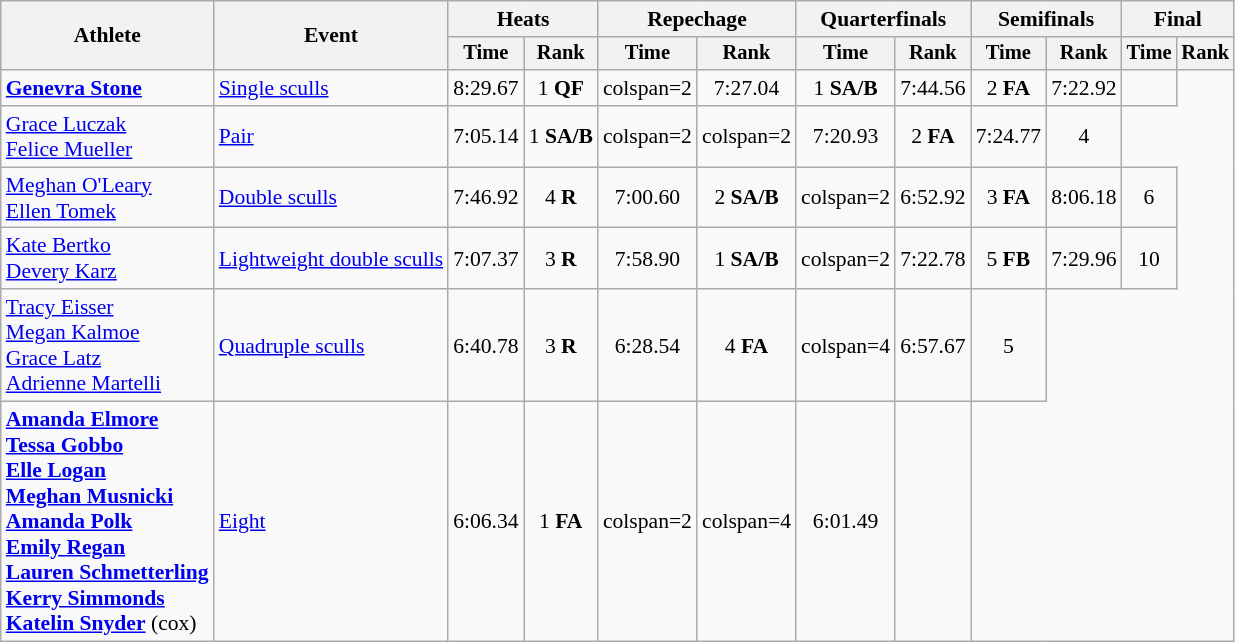<table class=wikitable style=font-size:90%;text-align:center>
<tr>
<th rowspan=2>Athlete</th>
<th rowspan=2>Event</th>
<th colspan=2>Heats</th>
<th colspan=2>Repechage</th>
<th colspan=2>Quarterfinals</th>
<th colspan=2>Semifinals</th>
<th colspan=2>Final</th>
</tr>
<tr style=font-size:95%>
<th>Time</th>
<th>Rank</th>
<th>Time</th>
<th>Rank</th>
<th>Time</th>
<th>Rank</th>
<th>Time</th>
<th>Rank</th>
<th>Time</th>
<th>Rank</th>
</tr>
<tr>
<td align=left><strong><a href='#'>Genevra Stone</a></strong></td>
<td align=left><a href='#'>Single sculls</a></td>
<td>8:29.67</td>
<td>1 <strong>QF</strong></td>
<td>colspan=2 </td>
<td>7:27.04</td>
<td>1 <strong>SA/B</strong></td>
<td>7:44.56</td>
<td>2 <strong>FA</strong></td>
<td>7:22.92</td>
<td></td>
</tr>
<tr>
<td align=left><a href='#'>Grace Luczak</a><br><a href='#'>Felice Mueller</a></td>
<td align=left><a href='#'>Pair</a></td>
<td>7:05.14</td>
<td>1 <strong>SA/B</strong></td>
<td>colspan=2 </td>
<td>colspan=2 </td>
<td>7:20.93</td>
<td>2 <strong>FA</strong></td>
<td>7:24.77</td>
<td>4</td>
</tr>
<tr>
<td align=left><a href='#'>Meghan O'Leary</a><br><a href='#'>Ellen Tomek</a></td>
<td align=left><a href='#'>Double sculls</a></td>
<td>7:46.92</td>
<td>4 <strong>R</strong></td>
<td>7:00.60</td>
<td>2 <strong>SA/B</strong></td>
<td>colspan=2 </td>
<td>6:52.92</td>
<td>3 <strong>FA</strong></td>
<td>8:06.18</td>
<td>6</td>
</tr>
<tr>
<td align=left><a href='#'>Kate Bertko</a><br><a href='#'>Devery Karz</a></td>
<td align=left><a href='#'>Lightweight double sculls</a></td>
<td>7:07.37</td>
<td>3 <strong>R</strong></td>
<td>7:58.90</td>
<td>1 <strong>SA/B</strong></td>
<td>colspan=2 </td>
<td>7:22.78</td>
<td>5 <strong>FB</strong></td>
<td>7:29.96</td>
<td>10</td>
</tr>
<tr>
<td align=left><a href='#'>Tracy Eisser</a><br><a href='#'>Megan Kalmoe</a><br><a href='#'>Grace Latz</a><br><a href='#'>Adrienne Martelli</a></td>
<td align=left><a href='#'>Quadruple sculls</a></td>
<td>6:40.78</td>
<td>3 <strong>R</strong></td>
<td>6:28.54</td>
<td>4 <strong>FA</strong></td>
<td>colspan=4 </td>
<td>6:57.67</td>
<td>5</td>
</tr>
<tr>
<td align=left><strong><a href='#'>Amanda Elmore</a><br><a href='#'>Tessa Gobbo</a><br><a href='#'>Elle Logan</a><br><a href='#'>Meghan Musnicki</a><br><a href='#'>Amanda Polk</a><br><a href='#'>Emily Regan</a><br><a href='#'>Lauren Schmetterling</a><br><a href='#'>Kerry Simmonds</a><br><a href='#'>Katelin Snyder</a></strong> (cox)</td>
<td align=left><a href='#'>Eight</a></td>
<td>6:06.34</td>
<td>1 <strong>FA</strong></td>
<td>colspan=2 </td>
<td>colspan=4 </td>
<td>6:01.49</td>
<td></td>
</tr>
</table>
